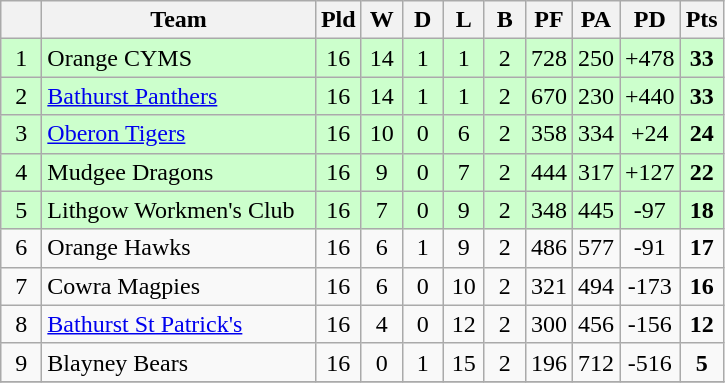<table class="wikitable" style="text-align:center;">
<tr>
<th width=20 abbr="Position×"></th>
<th width=175>Team</th>
<th width=20 abbr="Played">Pld</th>
<th width=20 abbr="Won">W</th>
<th width=20 abbr="Drawn">D</th>
<th width=20 abbr="Lost">L</th>
<th width=20 abbr="Bye">B</th>
<th width=20 abbr="Points for">PF</th>
<th width=20 abbr="Points against">PA</th>
<th width=20 abbr="Points difference">PD</th>
<th width=20 abbr="Points">Pts</th>
</tr>
<tr style="background: #ccffcc;">
<td>1</td>
<td style="text-align:left;"> Orange CYMS</td>
<td>16</td>
<td>14</td>
<td>1</td>
<td>1</td>
<td>2</td>
<td>728</td>
<td>250</td>
<td>+478</td>
<td><strong>33</strong></td>
</tr>
<tr style="background: #ccffcc;">
<td>2</td>
<td style="text-align:left;"> <a href='#'>Bathurst Panthers</a></td>
<td>16</td>
<td>14</td>
<td>1</td>
<td>1</td>
<td>2</td>
<td>670</td>
<td>230</td>
<td>+440</td>
<td><strong>33</strong></td>
</tr>
<tr style="background: #ccffcc;">
<td>3</td>
<td style="text-align:left;"> <a href='#'>Oberon Tigers</a></td>
<td>16</td>
<td>10</td>
<td>0</td>
<td>6</td>
<td>2</td>
<td>358</td>
<td>334</td>
<td>+24</td>
<td><strong>24</strong></td>
</tr>
<tr style="background: #ccffcc;">
<td>4</td>
<td style="text-align:left;"> Mudgee Dragons</td>
<td>16</td>
<td>9</td>
<td>0</td>
<td>7</td>
<td>2</td>
<td>444</td>
<td>317</td>
<td>+127</td>
<td><strong>22</strong></td>
</tr>
<tr style="background: #ccffcc;">
<td>5</td>
<td style="text-align:left;"> Lithgow Workmen's Club</td>
<td>16</td>
<td>7</td>
<td>0</td>
<td>9</td>
<td>2</td>
<td>348</td>
<td>445</td>
<td>-97</td>
<td><strong>18</strong></td>
</tr>
<tr>
<td>6</td>
<td style="text-align:left;"> Orange Hawks</td>
<td>16</td>
<td>6</td>
<td>1</td>
<td>9</td>
<td>2</td>
<td>486</td>
<td>577</td>
<td>-91</td>
<td><strong>17</strong></td>
</tr>
<tr>
<td>7</td>
<td style="text-align:left;"> Cowra Magpies</td>
<td>16</td>
<td>6</td>
<td>0</td>
<td>10</td>
<td>2</td>
<td>321</td>
<td>494</td>
<td>-173</td>
<td><strong>16</strong></td>
</tr>
<tr>
<td>8</td>
<td style="text-align:left;"> <a href='#'>Bathurst St Patrick's</a></td>
<td>16</td>
<td>4</td>
<td>0</td>
<td>12</td>
<td>2</td>
<td>300</td>
<td>456</td>
<td>-156</td>
<td><strong>12</strong></td>
</tr>
<tr>
<td>9</td>
<td style="text-align:left;"> Blayney Bears</td>
<td>16</td>
<td>0</td>
<td>1</td>
<td>15</td>
<td>2</td>
<td>196</td>
<td>712</td>
<td>-516</td>
<td><strong>5</strong></td>
</tr>
<tr>
</tr>
</table>
